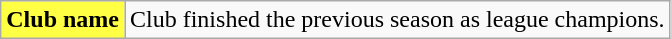<table class=wikitable>
<tr>
<td bgcolor=#ffff44><strong>Club name</strong></td>
<td>Club finished the previous season as league champions.</td>
</tr>
</table>
